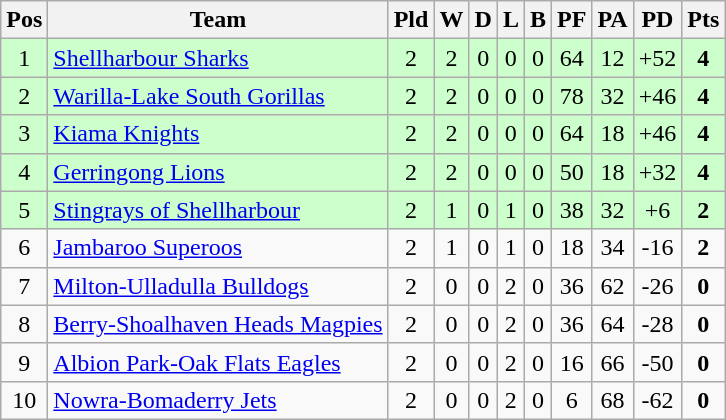<table class="wikitable">
<tr>
<th>Pos</th>
<th>Team</th>
<th>Pld</th>
<th>W</th>
<th>D</th>
<th>L</th>
<th>B</th>
<th>PF</th>
<th>PA</th>
<th>PD</th>
<th>Pts</th>
</tr>
<tr bgcolor="#CCFFCC">
<td style="text-align:center;">1</td>
<td> <a href='#'>Shellharbour Sharks</a></td>
<td style="text-align:center;">2</td>
<td style="text-align:center;">2</td>
<td style="text-align:center;">0</td>
<td style="text-align:center;">0</td>
<td style="text-align:center;">0</td>
<td style="text-align:center;">64</td>
<td style="text-align:center;">12</td>
<td style="text-align:center;">+52</td>
<td style="text-align:center;"><strong>4</strong></td>
</tr>
<tr bgcolor="#CCFFCC">
<td style="text-align:center;">2</td>
<td> <a href='#'>Warilla-Lake South Gorillas</a></td>
<td style="text-align:center;">2</td>
<td style="text-align:center;">2</td>
<td style="text-align:center;">0</td>
<td style="text-align:center;">0</td>
<td style="text-align:center;">0</td>
<td style="text-align:center;">78</td>
<td style="text-align:center;">32</td>
<td style="text-align:center;">+46</td>
<td style="text-align:center;"><strong>4</strong></td>
</tr>
<tr bgcolor="#CCFFCC">
<td style="text-align:center;">3</td>
<td> <a href='#'>Kiama Knights</a></td>
<td style="text-align:center;">2</td>
<td style="text-align:center;">2</td>
<td style="text-align:center;">0</td>
<td style="text-align:center;">0</td>
<td style="text-align:center;">0</td>
<td style="text-align:center;">64</td>
<td style="text-align:center;">18</td>
<td style="text-align:center;">+46</td>
<td style="text-align:center;"><strong>4</strong></td>
</tr>
<tr bgcolor="#CCFFCC">
<td style="text-align:center;">4</td>
<td> <a href='#'>Gerringong Lions</a></td>
<td style="text-align:center;">2</td>
<td style="text-align:center;">2</td>
<td style="text-align:center;">0</td>
<td style="text-align:center;">0</td>
<td style="text-align:center;">0</td>
<td style="text-align:center;">50</td>
<td style="text-align:center;">18</td>
<td style="text-align:center;">+32</td>
<td style="text-align:center;"><strong>4</strong></td>
</tr>
<tr bgcolor="#CCFFCC">
<td style="text-align:center;">5</td>
<td> <a href='#'>Stingrays of Shellharbour</a></td>
<td style="text-align:center;">2</td>
<td style="text-align:center;">1</td>
<td style="text-align:center;">0</td>
<td style="text-align:center;">1</td>
<td style="text-align:center;">0</td>
<td style="text-align:center;">38</td>
<td style="text-align:center;">32</td>
<td style="text-align:center;">+6</td>
<td style="text-align:center;"><strong>2</strong></td>
</tr>
<tr>
<td style="text-align:center;">6</td>
<td> <a href='#'>Jambaroo Superoos</a></td>
<td style="text-align:center;">2</td>
<td style="text-align:center;">1</td>
<td style="text-align:center;">0</td>
<td style="text-align:center;">1</td>
<td style="text-align:center;">0</td>
<td style="text-align:center;">18</td>
<td style="text-align:center;">34</td>
<td style="text-align:center;">-16</td>
<td style="text-align:center;"><strong>2</strong></td>
</tr>
<tr>
<td style="text-align:center;">7</td>
<td> <a href='#'>Milton-Ulladulla Bulldogs</a></td>
<td style="text-align:center;">2</td>
<td style="text-align:center;">0</td>
<td style="text-align:center;">0</td>
<td style="text-align:center;">2</td>
<td style="text-align:center;">0</td>
<td style="text-align:center;">36</td>
<td style="text-align:center;">62</td>
<td style="text-align:center;">-26</td>
<td style="text-align:center;"><strong>0</strong></td>
</tr>
<tr>
<td style="text-align:center;">8</td>
<td> <a href='#'>Berry-Shoalhaven Heads Magpies</a></td>
<td style="text-align:center;">2</td>
<td style="text-align:center;">0</td>
<td style="text-align:center;">0</td>
<td style="text-align:center;">2</td>
<td style="text-align:center;">0</td>
<td style="text-align:center;">36</td>
<td style="text-align:center;">64</td>
<td style="text-align:center;">-28</td>
<td style="text-align:center;"><strong>0</strong></td>
</tr>
<tr>
<td style="text-align:center;">9</td>
<td> <a href='#'>Albion Park-Oak Flats Eagles</a></td>
<td style="text-align:center;">2</td>
<td style="text-align:center;">0</td>
<td style="text-align:center;">0</td>
<td style="text-align:center;">2</td>
<td style="text-align:center;">0</td>
<td style="text-align:center;">16</td>
<td style="text-align:center;">66</td>
<td style="text-align:center;">-50</td>
<td style="text-align:center;"><strong>0</strong></td>
</tr>
<tr>
<td style="text-align:center;">10</td>
<td> <a href='#'>Nowra-Bomaderry Jets</a></td>
<td style="text-align:center;">2</td>
<td style="text-align:center;">0</td>
<td style="text-align:center;">0</td>
<td style="text-align:center;">2</td>
<td style="text-align:center;">0</td>
<td style="text-align:center;">6</td>
<td style="text-align:center;">68</td>
<td style="text-align:center;">-62</td>
<td style="text-align:center;"><strong>0</strong></td>
</tr>
</table>
